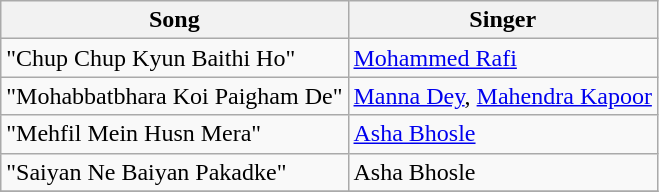<table class="wikitable">
<tr>
<th>Song</th>
<th>Singer</th>
</tr>
<tr>
<td>"Chup Chup Kyun Baithi Ho"</td>
<td><a href='#'>Mohammed Rafi</a></td>
</tr>
<tr>
<td>"Mohabbatbhara Koi Paigham De"</td>
<td><a href='#'>Manna Dey</a>, <a href='#'>Mahendra Kapoor</a></td>
</tr>
<tr>
<td>"Mehfil Mein Husn Mera"</td>
<td><a href='#'>Asha Bhosle</a></td>
</tr>
<tr>
<td>"Saiyan Ne Baiyan Pakadke"</td>
<td>Asha Bhosle</td>
</tr>
<tr>
</tr>
</table>
